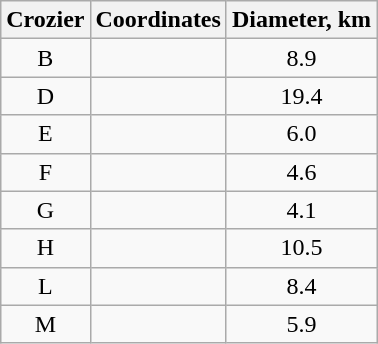<table class="wikitable sortable" style="text-align:center">
<tr>
<th>Crozier</th>
<th class="unsortable">Coordinates</th>
<th>Diameter, km</th>
</tr>
<tr>
<td>B</td>
<td></td>
<td>8.9</td>
</tr>
<tr>
<td>D</td>
<td></td>
<td>19.4</td>
</tr>
<tr>
<td>E</td>
<td></td>
<td>6.0</td>
</tr>
<tr>
<td>F</td>
<td></td>
<td>4.6</td>
</tr>
<tr>
<td>G</td>
<td></td>
<td>4.1</td>
</tr>
<tr>
<td>H</td>
<td></td>
<td>10.5</td>
</tr>
<tr>
<td>L</td>
<td></td>
<td>8.4</td>
</tr>
<tr>
<td>M</td>
<td></td>
<td>5.9</td>
</tr>
</table>
